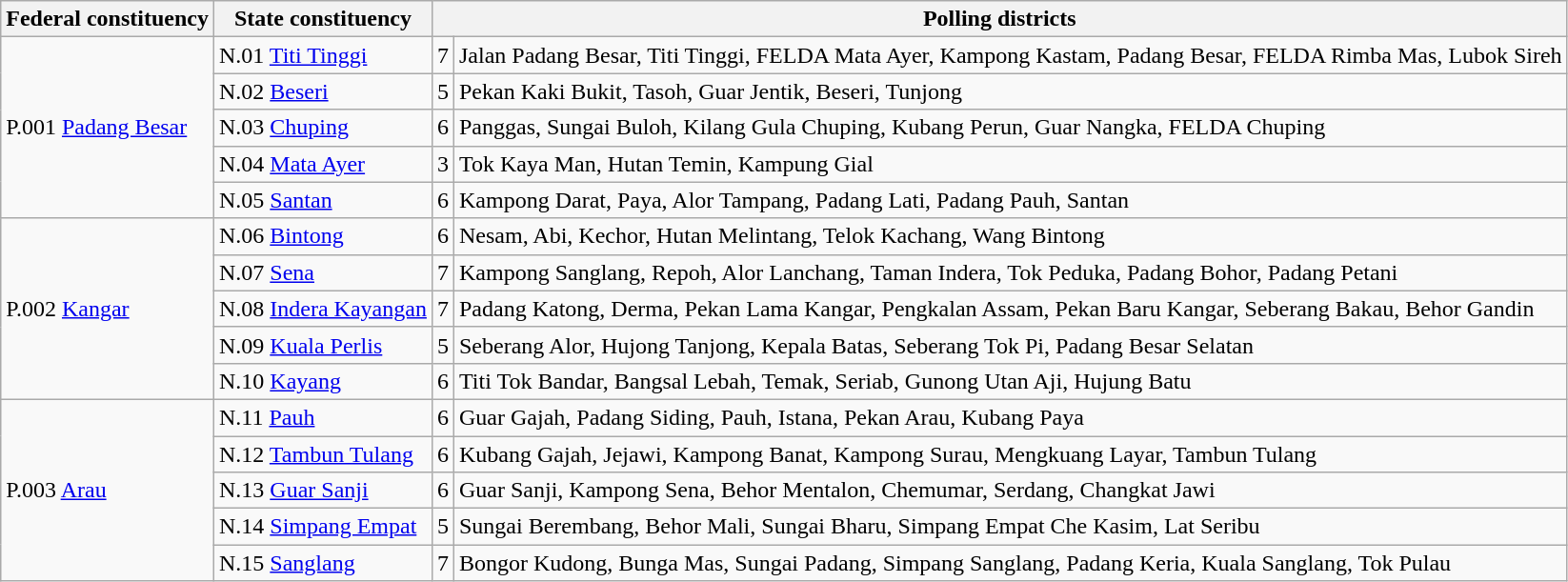<table class="wikitable sortable">
<tr>
<th>Federal constituency</th>
<th>State constituency</th>
<th colspan=2>Polling districts</th>
</tr>
<tr>
<td rowspan=5>P.001 <a href='#'>Padang Besar</a></td>
<td>N.01 <a href='#'>Titi Tinggi</a></td>
<td>7</td>
<td>Jalan Padang Besar, Titi Tinggi, FELDA Mata Ayer, Kampong Kastam, Padang Besar, FELDA Rimba Mas, Lubok Sireh</td>
</tr>
<tr>
<td>N.02 <a href='#'>Beseri</a></td>
<td>5</td>
<td>Pekan Kaki Bukit, Tasoh, Guar Jentik, Beseri, Tunjong</td>
</tr>
<tr>
<td>N.03 <a href='#'>Chuping</a></td>
<td>6</td>
<td>Panggas, Sungai Buloh, Kilang Gula Chuping, Kubang Perun, Guar Nangka, FELDA Chuping</td>
</tr>
<tr>
<td>N.04 <a href='#'>Mata Ayer</a></td>
<td>3</td>
<td>Tok Kaya Man, Hutan Temin, Kampung Gial</td>
</tr>
<tr>
<td>N.05 <a href='#'>Santan</a></td>
<td>6</td>
<td>Kampong Darat, Paya, Alor Tampang, Padang Lati, Padang Pauh, Santan</td>
</tr>
<tr>
<td rowspan=5>P.002 <a href='#'>Kangar</a></td>
<td>N.06 <a href='#'>Bintong</a></td>
<td>6</td>
<td>Nesam, Abi, Kechor, Hutan Melintang, Telok Kachang, Wang Bintong</td>
</tr>
<tr>
<td>N.07 <a href='#'>Sena</a></td>
<td>7</td>
<td>Kampong Sanglang, Repoh, Alor Lanchang, Taman Indera, Tok Peduka, Padang Bohor, Padang Petani</td>
</tr>
<tr>
<td>N.08 <a href='#'>Indera Kayangan</a></td>
<td>7</td>
<td>Padang Katong, Derma, Pekan Lama Kangar, Pengkalan Assam, Pekan Baru Kangar, Seberang Bakau, Behor Gandin</td>
</tr>
<tr>
<td>N.09 <a href='#'>Kuala Perlis</a></td>
<td>5</td>
<td>Seberang Alor, Hujong Tanjong, Kepala Batas, Seberang Tok Pi, Padang Besar Selatan</td>
</tr>
<tr>
<td>N.10 <a href='#'>Kayang</a></td>
<td>6</td>
<td>Titi Tok Bandar, Bangsal Lebah, Temak, Seriab, Gunong Utan Aji, Hujung Batu</td>
</tr>
<tr>
<td rowspan=5>P.003 <a href='#'>Arau</a></td>
<td>N.11 <a href='#'>Pauh</a></td>
<td>6</td>
<td>Guar Gajah, Padang Siding, Pauh, Istana, Pekan Arau, Kubang Paya</td>
</tr>
<tr>
<td>N.12 <a href='#'>Tambun Tulang</a></td>
<td>6</td>
<td>Kubang Gajah, Jejawi, Kampong Banat, Kampong Surau, Mengkuang Layar, Tambun Tulang</td>
</tr>
<tr>
<td>N.13 <a href='#'>Guar Sanji</a></td>
<td>6</td>
<td>Guar Sanji, Kampong Sena, Behor Mentalon, Chemumar, Serdang, Changkat Jawi</td>
</tr>
<tr>
<td>N.14 <a href='#'>Simpang Empat</a></td>
<td>5</td>
<td>Sungai Berembang, Behor Mali, Sungai Bharu, Simpang Empat Che Kasim, Lat Seribu</td>
</tr>
<tr>
<td>N.15 <a href='#'>Sanglang</a></td>
<td>7</td>
<td>Bongor Kudong, Bunga Mas, Sungai Padang, Simpang Sanglang, Padang Keria, Kuala Sanglang, Tok Pulau</td>
</tr>
</table>
